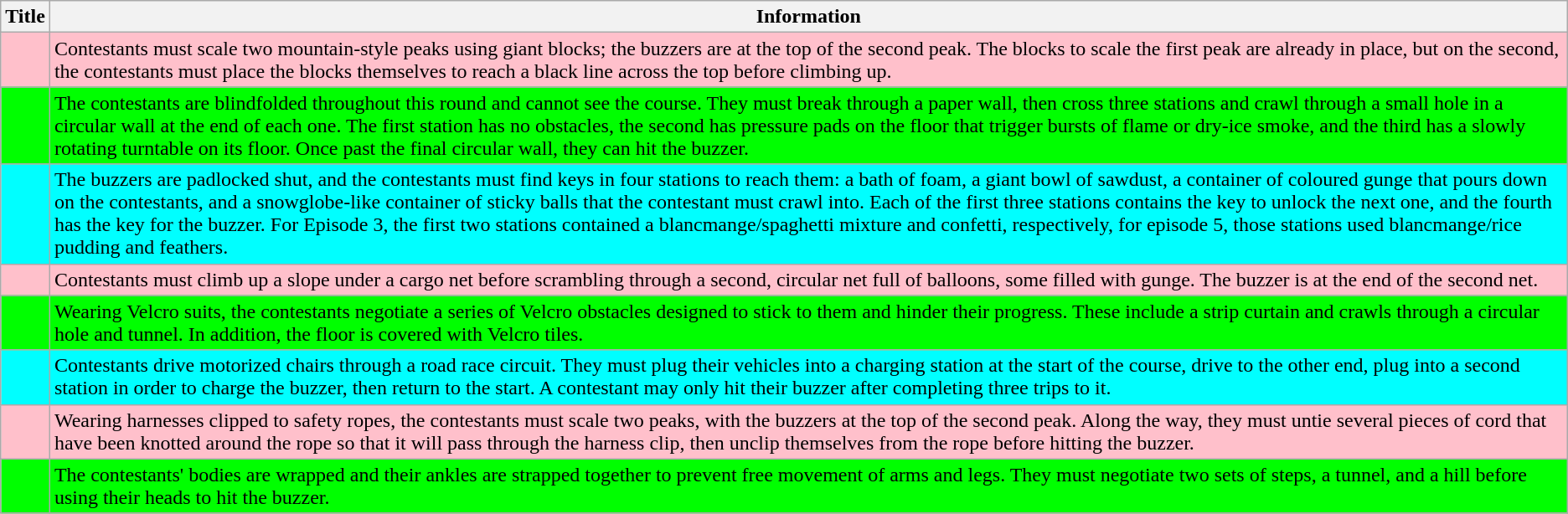<table class="wikitable">
<tr>
<th>Title</th>
<th>Information</th>
</tr>
<tr>
<td style="background:pink;"></td>
<td style="background:pink;">Contestants must scale two mountain-style peaks using giant blocks; the buzzers are at the top of the second peak. The blocks to scale the first peak are already in place, but on the second, the contestants must place the blocks themselves to reach a black line across the top before climbing up.</td>
</tr>
<tr>
<td style="background:lime;"></td>
<td style="background:lime;">The contestants are blindfolded throughout this round and cannot see the course. They must break through a paper wall, then cross three stations and crawl through a small hole in a circular wall at the end of each one. The first station has no obstacles, the second has pressure pads on the floor that trigger bursts of flame or dry-ice smoke, and the third has a slowly rotating turntable on its floor. Once past the final circular wall, they can hit the buzzer.</td>
</tr>
<tr>
<td style="background:aqua;"></td>
<td style="background:aqua;">The buzzers are padlocked shut, and the contestants must find keys in four stations to reach them: a bath of foam, a giant bowl of sawdust, a container of coloured gunge that pours down on the contestants, and a snowglobe-like container of sticky balls that the contestant must crawl into. Each of the first three stations contains the key to unlock the next one, and the fourth has the key for the buzzer. For Episode 3, the first two stations contained a blancmange/spaghetti mixture and confetti, respectively, for episode 5, those stations used blancmange/rice pudding and feathers.</td>
</tr>
<tr>
<td style="background:pink;"></td>
<td style="background:pink;">Contestants must climb up a slope under a cargo net before scrambling through a second, circular net full of balloons, some filled with gunge. The buzzer is at the end of the second net.</td>
</tr>
<tr>
<td style="background:lime;"></td>
<td style="background:lime;">Wearing Velcro suits, the contestants negotiate a series of Velcro obstacles designed to stick to them and hinder their progress. These include a strip curtain and crawls through a circular hole and tunnel. In addition, the floor is covered with Velcro tiles.</td>
</tr>
<tr>
<td style="background:aqua;"></td>
<td style="background:aqua;">Contestants drive motorized chairs through a road race circuit. They must plug their vehicles into a charging station at the start of the course, drive to the other end, plug into a second station in order to charge the buzzer, then return to the start. A contestant may only hit their buzzer after completing three trips to it.</td>
</tr>
<tr>
<td style="background:pink;"></td>
<td style="background:pink;">Wearing harnesses clipped to safety ropes, the contestants must scale two peaks, with the buzzers at the top of the second peak. Along the way, they must untie several pieces of cord that have been knotted around the rope so that it will pass through the harness clip, then unclip themselves from the rope before hitting the buzzer.</td>
</tr>
<tr>
<td style="background:lime;"></td>
<td style="background:lime;">The contestants' bodies are wrapped and their ankles are strapped together to prevent free movement of arms and legs. They must negotiate two sets of steps, a tunnel, and a hill before using their heads to hit the buzzer.</td>
</tr>
</table>
